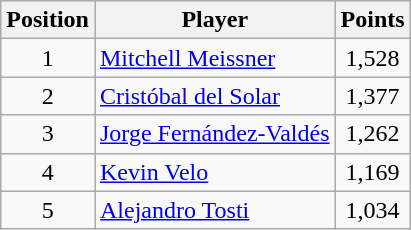<table class=wikitable>
<tr>
<th>Position</th>
<th>Player</th>
<th>Points</th>
</tr>
<tr>
<td align=center>1</td>
<td> <a href='#'>Mitchell Meissner</a></td>
<td align=center>1,528</td>
</tr>
<tr>
<td align=center>2</td>
<td> <a href='#'>Cristóbal del Solar</a></td>
<td align=center>1,377</td>
</tr>
<tr>
<td align=center>3</td>
<td> <a href='#'>Jorge Fernández-Valdés</a></td>
<td align=center>1,262</td>
</tr>
<tr>
<td align=center>4</td>
<td> <a href='#'>Kevin Velo</a></td>
<td align=center>1,169</td>
</tr>
<tr>
<td align=center>5</td>
<td> <a href='#'>Alejandro Tosti</a></td>
<td align=center>1,034</td>
</tr>
</table>
